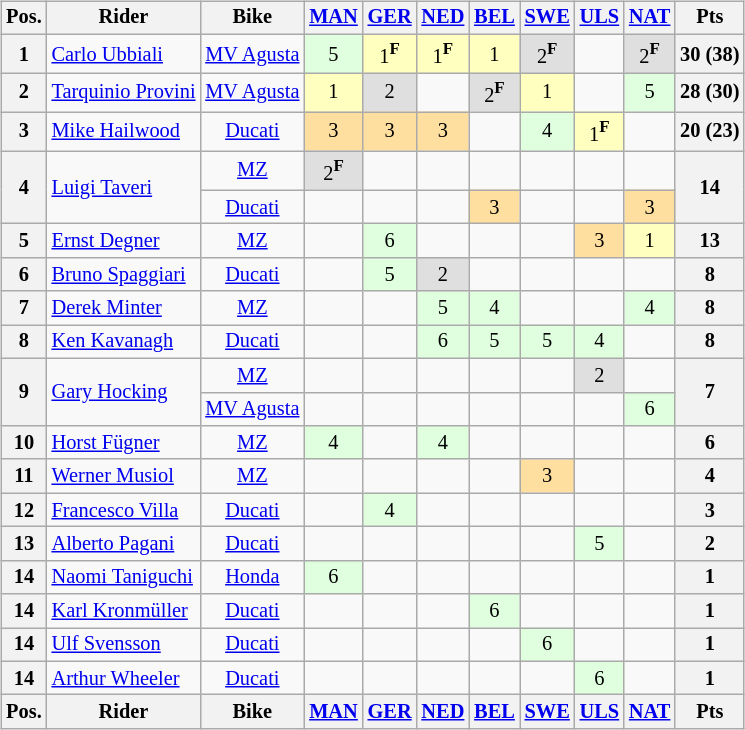<table>
<tr>
<td><br><table class="wikitable" style="font-size: 85%; text-align:center">
<tr>
<th>Pos.</th>
<th>Rider</th>
<th>Bike</th>
<th><a href='#'>MAN</a><br></th>
<th><a href='#'>GER</a><br></th>
<th><a href='#'>NED</a><br></th>
<th><a href='#'>BEL</a><br></th>
<th><a href='#'>SWE</a><br></th>
<th><a href='#'>ULS</a><br></th>
<th><a href='#'>NAT</a><br></th>
<th>Pts</th>
</tr>
<tr>
<th>1</th>
<td align="left"> <a href='#'>Carlo Ubbiali</a></td>
<td><a href='#'>MV Agusta</a></td>
<td style="background:#dfffdf;">5</td>
<td style="background:#ffffbf;">1<strong><sup>F</sup></strong></td>
<td style="background:#ffffbf;">1<strong><sup>F</sup></strong></td>
<td style="background:#ffffbf;">1</td>
<td style="background:#dfdfdf;">2<strong><sup>F</sup></strong></td>
<td></td>
<td style="background:#dfdfdf;">2<strong><sup>F</sup></strong></td>
<th>30 (38)</th>
</tr>
<tr>
<th>2</th>
<td align="left"> <a href='#'>Tarquinio Provini</a></td>
<td><a href='#'>MV Agusta</a></td>
<td style="background:#ffffbf;">1</td>
<td style="background:#dfdfdf;">2</td>
<td></td>
<td style="background:#dfdfdf;">2<strong><sup>F</sup></strong></td>
<td style="background:#ffffbf;">1</td>
<td></td>
<td style="background:#dfffdf;">5</td>
<th>28 (30)</th>
</tr>
<tr>
<th>3</th>
<td align="left"> <a href='#'>Mike Hailwood</a></td>
<td><a href='#'>Ducati</a></td>
<td style="background:#ffdf9f;">3</td>
<td style="background:#ffdf9f;">3</td>
<td style="background:#ffdf9f;">3</td>
<td></td>
<td style="background:#dfffdf;">4</td>
<td style="background:#ffffbf;">1<strong><sup>F</sup></strong></td>
<td></td>
<th>20 (23)</th>
</tr>
<tr>
<th rowspan=2>4</th>
<td align="left" rowspan=2> <a href='#'>Luigi Taveri</a></td>
<td><a href='#'>MZ</a></td>
<td style="background:#dfdfdf;">2<strong><sup>F</sup></strong></td>
<td></td>
<td></td>
<td></td>
<td></td>
<td></td>
<td></td>
<th rowspan=2>14</th>
</tr>
<tr>
<td><a href='#'>Ducati</a></td>
<td></td>
<td></td>
<td></td>
<td style="background:#ffdf9f;">3</td>
<td></td>
<td></td>
<td style="background:#ffdf9f;">3</td>
</tr>
<tr>
<th>5</th>
<td align="left"> <a href='#'>Ernst Degner</a></td>
<td><a href='#'>MZ</a></td>
<td></td>
<td style="background:#dfffdf;">6</td>
<td></td>
<td></td>
<td></td>
<td style="background:#ffdf9f;">3</td>
<td style="background:#ffffbf;">1</td>
<th>13</th>
</tr>
<tr>
<th>6</th>
<td align="left"> <a href='#'>Bruno Spaggiari</a></td>
<td><a href='#'>Ducati</a></td>
<td></td>
<td style="background:#dfffdf;">5</td>
<td style="background:#dfdfdf;">2</td>
<td></td>
<td></td>
<td></td>
<td></td>
<th>8</th>
</tr>
<tr>
<th>7</th>
<td align="left"> <a href='#'>Derek Minter</a></td>
<td><a href='#'>MZ</a></td>
<td></td>
<td></td>
<td style="background:#dfffdf;">5</td>
<td style="background:#dfffdf;">4</td>
<td></td>
<td></td>
<td style="background:#dfffdf;">4</td>
<th>8</th>
</tr>
<tr>
<th>8</th>
<td align="left"> <a href='#'>Ken Kavanagh</a></td>
<td><a href='#'>Ducati</a></td>
<td></td>
<td></td>
<td style="background:#dfffdf;">6</td>
<td style="background:#dfffdf;">5</td>
<td style="background:#dfffdf;">5</td>
<td style="background:#dfffdf;">4</td>
<td></td>
<th>8</th>
</tr>
<tr>
<th rowspan=2>9</th>
<td align="left" rowspan=2> <a href='#'>Gary Hocking</a></td>
<td><a href='#'>MZ</a></td>
<td></td>
<td></td>
<td></td>
<td></td>
<td></td>
<td style="background:#dfdfdf;">2</td>
<td></td>
<th rowspan=2>7</th>
</tr>
<tr>
<td><a href='#'>MV Agusta</a></td>
<td></td>
<td></td>
<td></td>
<td></td>
<td></td>
<td></td>
<td style="background:#dfffdf;">6</td>
</tr>
<tr>
<th>10</th>
<td align="left"> <a href='#'>Horst Fügner</a></td>
<td><a href='#'>MZ</a></td>
<td style="background:#dfffdf;">4</td>
<td></td>
<td style="background:#dfffdf;">4</td>
<td></td>
<td></td>
<td></td>
<td></td>
<th>6</th>
</tr>
<tr>
<th>11</th>
<td align="left"> <a href='#'>Werner Musiol</a></td>
<td><a href='#'>MZ</a></td>
<td></td>
<td></td>
<td></td>
<td></td>
<td style="background:#ffdf9f;">3</td>
<td></td>
<td></td>
<th>4</th>
</tr>
<tr>
<th>12</th>
<td align="left"> <a href='#'>Francesco Villa</a></td>
<td><a href='#'>Ducati</a></td>
<td></td>
<td style="background:#dfffdf;">4</td>
<td></td>
<td></td>
<td></td>
<td></td>
<td></td>
<th>3</th>
</tr>
<tr>
<th>13</th>
<td align="left"> <a href='#'>Alberto Pagani</a></td>
<td><a href='#'>Ducati</a></td>
<td></td>
<td></td>
<td></td>
<td></td>
<td></td>
<td style="background:#dfffdf;">5</td>
<td></td>
<th>2</th>
</tr>
<tr>
<th>14</th>
<td align="left"> <a href='#'>Naomi Taniguchi</a></td>
<td><a href='#'>Honda</a></td>
<td style="background:#dfffdf;">6</td>
<td></td>
<td></td>
<td></td>
<td></td>
<td></td>
<td></td>
<th>1</th>
</tr>
<tr>
<th>14</th>
<td align="left"> <a href='#'>Karl Kronmüller</a></td>
<td><a href='#'>Ducati</a></td>
<td></td>
<td></td>
<td></td>
<td style="background:#dfffdf;">6</td>
<td></td>
<td></td>
<td></td>
<th>1</th>
</tr>
<tr>
<th>14</th>
<td align="left"> <a href='#'>Ulf Svensson</a></td>
<td><a href='#'>Ducati</a></td>
<td></td>
<td></td>
<td></td>
<td></td>
<td style="background:#dfffdf;">6</td>
<td></td>
<td></td>
<th>1</th>
</tr>
<tr>
<th>14</th>
<td align="left"> <a href='#'>Arthur Wheeler</a></td>
<td><a href='#'>Ducati</a></td>
<td></td>
<td></td>
<td></td>
<td></td>
<td></td>
<td style="background:#dfffdf;">6</td>
<td></td>
<th>1</th>
</tr>
<tr>
<th>Pos.</th>
<th>Rider</th>
<th>Bike</th>
<th><a href='#'>MAN</a><br></th>
<th><a href='#'>GER</a><br></th>
<th><a href='#'>NED</a><br></th>
<th><a href='#'>BEL</a><br></th>
<th><a href='#'>SWE</a><br></th>
<th><a href='#'>ULS</a><br></th>
<th><a href='#'>NAT</a><br></th>
<th>Pts</th>
</tr>
</table>
</td>
<td valign="top"><br></td>
</tr>
</table>
